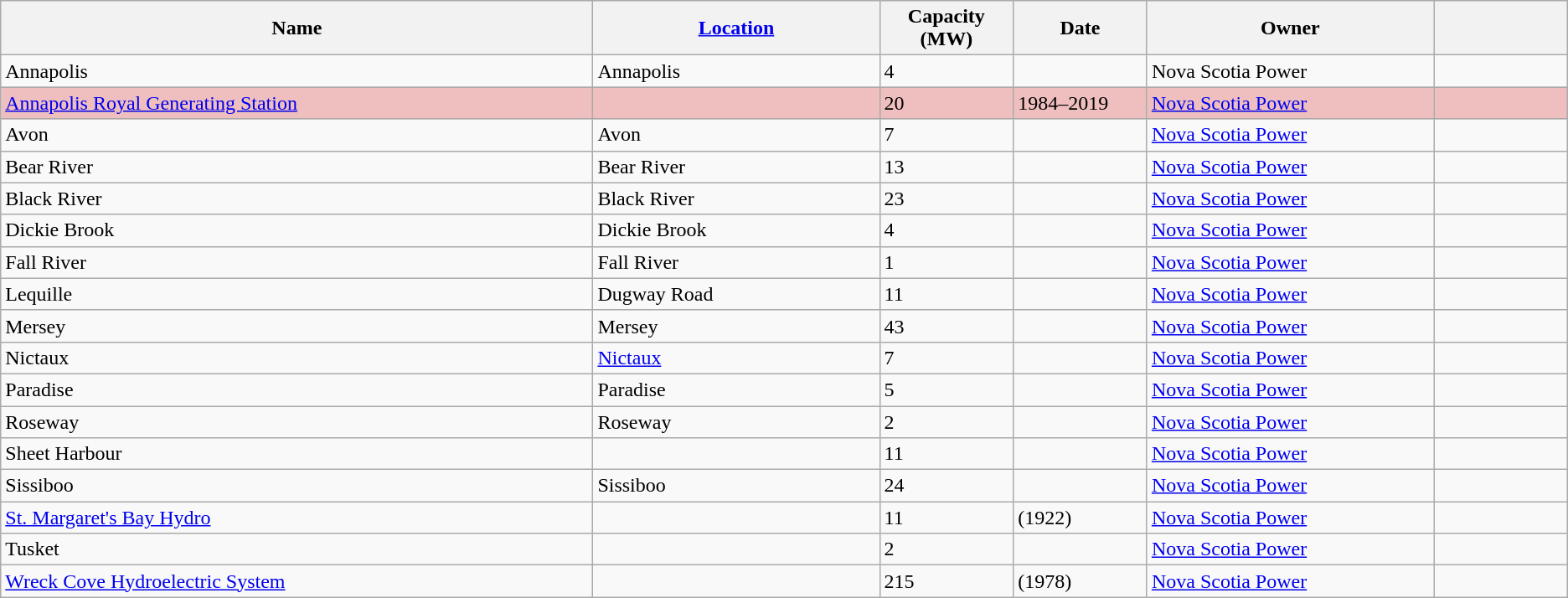<table class="wikitable sortable">
<tr>
<th width="31%">Name</th>
<th width="15%"><a href='#'>Location</a></th>
<th width="7%">Capacity (MW)</th>
<th width="7%">Date</th>
<th width="15%">Owner</th>
<th width="7%"></th>
</tr>
<tr>
<td>Annapolis</td>
<td>Annapolis</td>
<td>4</td>
<td></td>
<td>Nova Scotia Power</td>
<td></td>
</tr>
<tr bgcolor="#EfBFBF">
<td><a href='#'>Annapolis Royal Generating Station</a></td>
<td></td>
<td>20</td>
<td>1984–2019</td>
<td><a href='#'>Nova Scotia Power</a></td>
<td></td>
</tr>
<tr>
<td>Avon</td>
<td>Avon</td>
<td>7</td>
<td></td>
<td><a href='#'>Nova Scotia Power</a></td>
<td></td>
</tr>
<tr>
<td>Bear River</td>
<td>Bear River</td>
<td>13</td>
<td></td>
<td><a href='#'>Nova Scotia Power</a></td>
<td></td>
</tr>
<tr>
<td>Black River</td>
<td>Black River</td>
<td>23</td>
<td></td>
<td><a href='#'>Nova Scotia Power</a></td>
<td></td>
</tr>
<tr>
<td>Dickie Brook</td>
<td>Dickie Brook</td>
<td>4</td>
<td></td>
<td><a href='#'>Nova Scotia Power</a></td>
<td></td>
</tr>
<tr>
<td>Fall River</td>
<td>Fall River</td>
<td>1</td>
<td></td>
<td><a href='#'>Nova Scotia Power</a></td>
<td></td>
</tr>
<tr>
<td>Lequille</td>
<td>Dugway Road</td>
<td>11</td>
<td></td>
<td><a href='#'>Nova Scotia Power</a></td>
<td></td>
</tr>
<tr>
<td>Mersey</td>
<td>Mersey</td>
<td>43</td>
<td></td>
<td><a href='#'>Nova Scotia Power</a></td>
<td></td>
</tr>
<tr>
<td>Nictaux</td>
<td><a href='#'>Nictaux</a></td>
<td>7</td>
<td></td>
<td><a href='#'>Nova Scotia Power</a></td>
<td></td>
</tr>
<tr>
<td>Paradise</td>
<td>Paradise</td>
<td>5</td>
<td></td>
<td><a href='#'>Nova Scotia Power</a></td>
<td></td>
</tr>
<tr>
<td>Roseway</td>
<td>Roseway</td>
<td>2</td>
<td></td>
<td><a href='#'>Nova Scotia Power</a></td>
<td></td>
</tr>
<tr>
<td>Sheet Harbour</td>
<td></td>
<td>11</td>
<td></td>
<td><a href='#'>Nova Scotia Power</a></td>
<td></td>
</tr>
<tr>
<td>Sissiboo</td>
<td>Sissiboo</td>
<td>24</td>
<td></td>
<td><a href='#'>Nova Scotia Power</a></td>
<td></td>
</tr>
<tr>
<td><a href='#'>St. Margaret's Bay Hydro</a></td>
<td></td>
<td>11</td>
<td>(1922)</td>
<td><a href='#'>Nova Scotia Power</a></td>
<td></td>
</tr>
<tr>
<td>Tusket</td>
<td></td>
<td>2</td>
<td></td>
<td><a href='#'>Nova Scotia Power</a></td>
<td></td>
</tr>
<tr>
<td><a href='#'>Wreck Cove Hydroelectric System</a></td>
<td></td>
<td>215</td>
<td>(1978)</td>
<td><a href='#'>Nova Scotia Power</a></td>
<td></td>
</tr>
</table>
